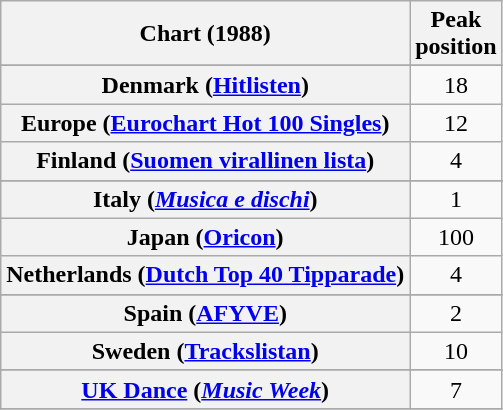<table class="wikitable sortable plainrowheaders" style="text-align:center">
<tr>
<th scope="col">Chart (1988)</th>
<th scope="col">Peak<br>position</th>
</tr>
<tr>
</tr>
<tr>
</tr>
<tr>
<th scope="row">Denmark (<a href='#'>Hitlisten</a>)</th>
<td>18</td>
</tr>
<tr>
<th scope="row">Europe (<a href='#'>Eurochart Hot 100 Singles</a>)</th>
<td>12</td>
</tr>
<tr>
<th scope="row">Finland (<a href='#'>Suomen virallinen lista</a>)</th>
<td>4</td>
</tr>
<tr>
</tr>
<tr>
</tr>
<tr>
<th scope="row">Italy (<em><a href='#'>Musica e dischi</a></em>)</th>
<td>1</td>
</tr>
<tr>
<th scope="row">Japan (<a href='#'>Oricon</a>)</th>
<td>100</td>
</tr>
<tr>
<th scope="row">Netherlands (<a href='#'>Dutch Top 40 Tipparade</a>)</th>
<td>4</td>
</tr>
<tr>
</tr>
<tr>
<th scope="row">Spain (<a href='#'>AFYVE</a>)</th>
<td>2</td>
</tr>
<tr>
<th scope="row">Sweden (<a href='#'>Trackslistan</a>)</th>
<td>10</td>
</tr>
<tr>
</tr>
<tr>
</tr>
<tr>
<th scope="row"><a href='#'>UK Dance</a> (<em><a href='#'>Music Week</a></em>)</th>
<td align="center">7</td>
</tr>
<tr>
</tr>
</table>
